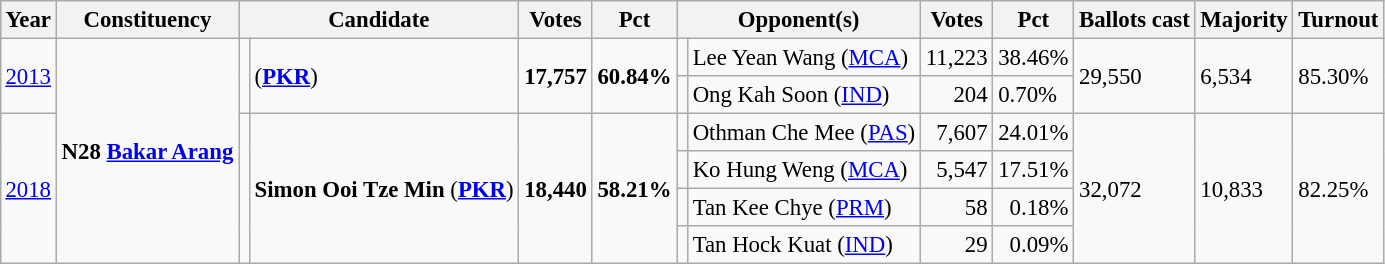<table class="wikitable" style="margin:0.5em ; font-size:95%">
<tr>
<th>Year</th>
<th>Constituency</th>
<th colspan=2>Candidate</th>
<th>Votes</th>
<th>Pct</th>
<th colspan=2>Opponent(s)</th>
<th>Votes</th>
<th>Pct</th>
<th>Ballots cast</th>
<th>Majority</th>
<th>Turnout</th>
</tr>
<tr>
<td rowspan=2><a href='#'>2013</a></td>
<td rowspan=6><strong>N28 <a href='#'>Bakar Arang</a></strong></td>
<td rowspan=2 ></td>
<td rowspan=2> (<a href='#'><strong>PKR</strong></a>)</td>
<td rowspan=2 align="right"><strong>17,757</strong></td>
<td rowspan=2><strong>60.84%</strong></td>
<td></td>
<td>Lee Yean Wang (<a href='#'>MCA</a>)</td>
<td align="right">11,223</td>
<td>38.46%</td>
<td rowspan=2>29,550</td>
<td rowspan=2>6,534</td>
<td rowspan=2>85.30%</td>
</tr>
<tr>
<td></td>
<td>Ong Kah Soon (<a href='#'>IND</a>)</td>
<td align="right">204</td>
<td>0.70%</td>
</tr>
<tr>
<td rowspan=4><a href='#'>2018</a></td>
<td rowspan=4 ></td>
<td rowspan=4><strong>Simon Ooi Tze Min</strong> (<a href='#'><strong>PKR</strong></a>)</td>
<td rowspan=4 align="right"><strong>18,440</strong></td>
<td rowspan=4><strong>58.21%</strong></td>
<td></td>
<td>Othman Che Mee (<a href='#'>PAS</a>)</td>
<td align="right">7,607</td>
<td>24.01%</td>
<td rowspan=4>32,072</td>
<td rowspan=4>10,833</td>
<td rowspan=4>82.25%</td>
</tr>
<tr>
<td></td>
<td>Ko Hung Weng (<a href='#'>MCA</a>)</td>
<td align="right">5,547</td>
<td>17.51%</td>
</tr>
<tr>
<td bgcolor=></td>
<td>Tan Kee Chye (<a href='#'>PRM</a>)</td>
<td align="right">58</td>
<td align=right>0.18%</td>
</tr>
<tr>
<td></td>
<td>Tan Hock Kuat (<a href='#'>IND</a>)</td>
<td align="right">29</td>
<td align=right>0.09%</td>
</tr>
</table>
